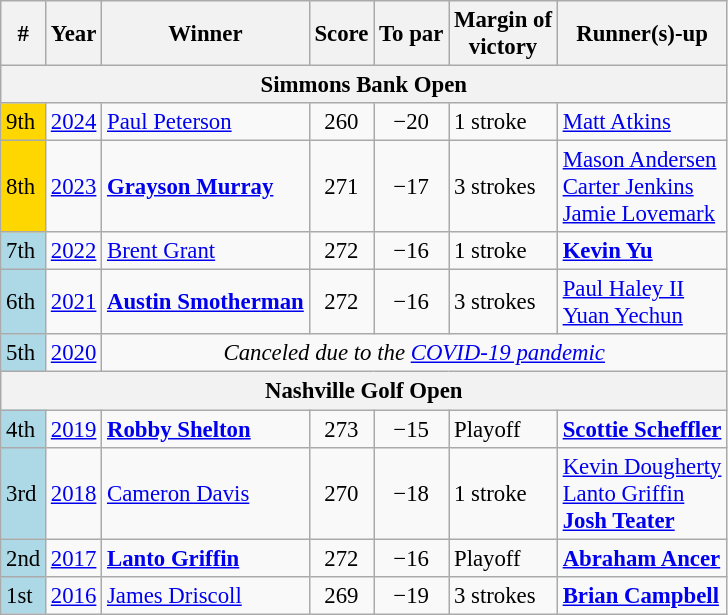<table class=wikitable style=font-size:95%>
<tr>
<th>#</th>
<th>Year</th>
<th>Winner</th>
<th>Score</th>
<th>To par</th>
<th>Margin of<br>victory</th>
<th>Runner(s)-up</th>
</tr>
<tr>
<th colspan=7>Simmons Bank Open</th>
</tr>
<tr>
<td style="background:gold">9th</td>
<td><a href='#'>2024</a></td>
<td> <a href='#'>Paul Peterson</a></td>
<td align=center>260</td>
<td align=center>−20</td>
<td>1 stroke</td>
<td> <a href='#'>Matt Atkins</a></td>
</tr>
<tr>
<td style="background:gold">8th</td>
<td><a href='#'>2023</a></td>
<td> <strong><a href='#'>Grayson Murray</a></strong></td>
<td align=center>271</td>
<td align=center>−17</td>
<td>3 strokes</td>
<td> <a href='#'>Mason Andersen</a><br> <a href='#'>Carter Jenkins</a><br> <a href='#'>Jamie Lovemark</a></td>
</tr>
<tr>
<td style="background:lightblue">7th</td>
<td><a href='#'>2022</a></td>
<td> <a href='#'>Brent Grant</a></td>
<td align=center>272</td>
<td align=center>−16</td>
<td>1 stroke</td>
<td> <strong><a href='#'>Kevin Yu</a></strong></td>
</tr>
<tr>
<td style="background:lightblue">6th</td>
<td><a href='#'>2021</a></td>
<td> <strong><a href='#'>Austin Smotherman</a></strong></td>
<td align=center>272</td>
<td align=center>−16</td>
<td>3 strokes</td>
<td> <a href='#'>Paul Haley II</a><br> <a href='#'>Yuan Yechun</a></td>
</tr>
<tr>
<td style="background:lightblue">5th</td>
<td><a href='#'>2020</a></td>
<td colspan=5 align=center><em>Canceled due to the <a href='#'>COVID-19 pandemic</a></em></td>
</tr>
<tr>
<th colspan=7>Nashville Golf Open</th>
</tr>
<tr>
<td style="background:lightblue">4th</td>
<td><a href='#'>2019</a></td>
<td> <strong><a href='#'>Robby Shelton</a></strong></td>
<td align=center>273</td>
<td align=center>−15</td>
<td>Playoff</td>
<td> <strong><a href='#'>Scottie Scheffler</a></strong></td>
</tr>
<tr>
<td style="background:lightblue">3rd</td>
<td><a href='#'>2018</a></td>
<td> <a href='#'>Cameron Davis</a></td>
<td align=center>270</td>
<td align=center>−18</td>
<td>1 stroke</td>
<td> <a href='#'>Kevin Dougherty</a><br> <a href='#'>Lanto Griffin</a><br> <strong><a href='#'>Josh Teater</a></strong></td>
</tr>
<tr>
<td style="background:lightblue">2nd</td>
<td><a href='#'>2017</a></td>
<td> <strong><a href='#'>Lanto Griffin</a></strong></td>
<td align=center>272</td>
<td align=center>−16</td>
<td>Playoff</td>
<td> <strong><a href='#'>Abraham Ancer</a></strong></td>
</tr>
<tr>
<td style="background:lightblue">1st</td>
<td><a href='#'>2016</a></td>
<td> <a href='#'>James Driscoll</a></td>
<td align=center>269</td>
<td align=center>−19</td>
<td>3 strokes</td>
<td> <strong><a href='#'>Brian Campbell</a></strong></td>
</tr>
</table>
